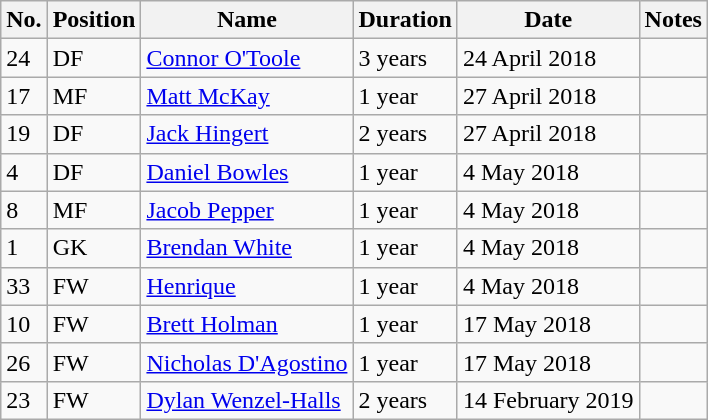<table class="wikitable">
<tr>
<th>No.</th>
<th>Position</th>
<th>Name</th>
<th>Duration</th>
<th>Date</th>
<th>Notes</th>
</tr>
<tr>
<td>24</td>
<td>DF</td>
<td><a href='#'>Connor O'Toole</a></td>
<td>3 years</td>
<td>24 April 2018</td>
<td></td>
</tr>
<tr>
<td>17</td>
<td>MF</td>
<td><a href='#'>Matt McKay</a></td>
<td>1 year</td>
<td>27 April 2018</td>
<td></td>
</tr>
<tr>
<td>19</td>
<td>DF</td>
<td><a href='#'>Jack Hingert</a></td>
<td>2 years</td>
<td>27 April 2018</td>
<td></td>
</tr>
<tr>
<td>4</td>
<td>DF</td>
<td><a href='#'>Daniel Bowles</a></td>
<td>1 year</td>
<td>4 May 2018</td>
<td></td>
</tr>
<tr>
<td>8</td>
<td>MF</td>
<td><a href='#'>Jacob Pepper</a></td>
<td>1 year</td>
<td>4 May 2018</td>
<td></td>
</tr>
<tr>
<td>1</td>
<td>GK</td>
<td><a href='#'>Brendan White</a></td>
<td>1 year</td>
<td>4 May 2018</td>
<td></td>
</tr>
<tr>
<td>33</td>
<td>FW</td>
<td> <a href='#'>Henrique</a></td>
<td>1 year</td>
<td>4 May 2018</td>
<td></td>
</tr>
<tr>
<td>10</td>
<td>FW</td>
<td><a href='#'>Brett Holman</a></td>
<td>1 year</td>
<td>17 May 2018</td>
<td></td>
</tr>
<tr>
<td>26</td>
<td>FW</td>
<td><a href='#'>Nicholas D'Agostino</a></td>
<td>1 year</td>
<td>17 May 2018</td>
<td></td>
</tr>
<tr>
<td>23</td>
<td>FW</td>
<td><a href='#'>Dylan Wenzel-Halls</a></td>
<td>2 years</td>
<td>14 February 2019</td>
<td></td>
</tr>
</table>
